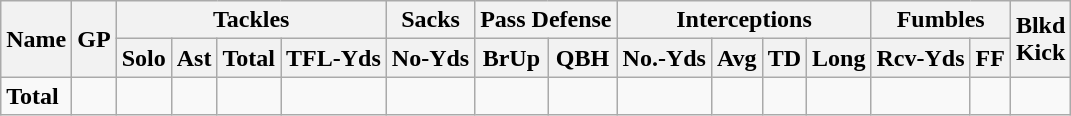<table class="wikitable" style="white-space:nowrap;">
<tr>
<th rowspan="2">Name</th>
<th rowspan="2">GP</th>
<th colspan="4">Tackles</th>
<th>Sacks</th>
<th colspan="2">Pass Defense</th>
<th colspan="4">Interceptions</th>
<th colspan="2">Fumbles</th>
<th rowspan="2">Blkd<br>Kick</th>
</tr>
<tr>
<th>Solo</th>
<th>Ast</th>
<th>Total</th>
<th>TFL-Yds</th>
<th>No-Yds</th>
<th>BrUp</th>
<th>QBH</th>
<th>No.-Yds</th>
<th>Avg</th>
<th>TD</th>
<th>Long</th>
<th>Rcv-Yds</th>
<th>FF</th>
</tr>
<tr>
<td><strong>Total</strong></td>
<td></td>
<td></td>
<td></td>
<td></td>
<td></td>
<td></td>
<td></td>
<td></td>
<td></td>
<td></td>
<td></td>
<td></td>
<td></td>
<td></td>
<td></td>
</tr>
</table>
